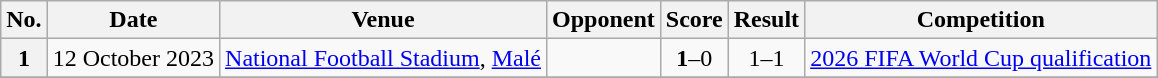<table class="wikitable sortable plainrowheaders">
<tr>
<th scope=col>No.</th>
<th scope=col data-sort-type=date>Date</th>
<th scope=col>Venue</th>
<th scope=col>Opponent</th>
<th scope=col>Score</th>
<th scope=col>Result</th>
<th scope=col>Competition</th>
</tr>
<tr>
<th scope=row>1</th>
<td>12 October 2023</td>
<td><a href='#'>National Football Stadium</a>, <a href='#'>Malé</a></td>
<td></td>
<td align=center><strong>1</strong>–0</td>
<td align=center>1–1</td>
<td><a href='#'>2026 FIFA World Cup qualification</a></td>
</tr>
<tr>
</tr>
</table>
